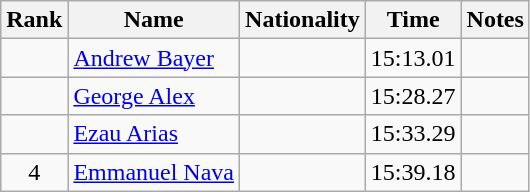<table class="wikitable sortable" style="text-align:center">
<tr>
<th>Rank</th>
<th>Name</th>
<th>Nationality</th>
<th>Time</th>
<th>Notes</th>
</tr>
<tr>
<td></td>
<td align=left><a href='#'>Andrew Bayer</a></td>
<td align=left></td>
<td>15:13.01</td>
<td></td>
</tr>
<tr>
<td></td>
<td align=left><a href='#'>George Alex</a></td>
<td align=left></td>
<td>15:28.27</td>
<td></td>
</tr>
<tr>
<td></td>
<td align=left><a href='#'>Ezau Arias</a></td>
<td align=left></td>
<td>15:33.29</td>
<td></td>
</tr>
<tr>
<td>4</td>
<td align=left><a href='#'>Emmanuel Nava</a></td>
<td align=left></td>
<td>15:39.18</td>
<td></td>
</tr>
</table>
